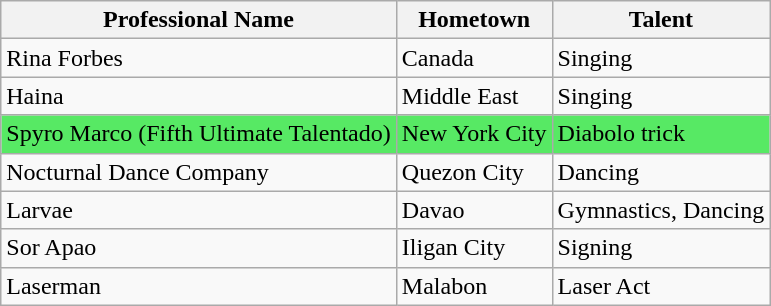<table class="wikitable" border="1">
<tr>
<th>Professional Name</th>
<th>Hometown</th>
<th>Talent</th>
</tr>
<tr>
<td>Rina Forbes</td>
<td>Canada</td>
<td>Singing</td>
</tr>
<tr>
<td>Haina</td>
<td>Middle East</td>
<td>Singing</td>
</tr>
<tr>
<td style="background:#57E964;">Spyro Marco (Fifth Ultimate Talentado)</td>
<td style="background:#57E964;">New York City</td>
<td style="background:#57E964;">Diabolo trick</td>
</tr>
<tr>
<td>Nocturnal Dance Company</td>
<td>Quezon City</td>
<td>Dancing</td>
</tr>
<tr>
<td>Larvae</td>
<td>Davao</td>
<td>Gymnastics, Dancing</td>
</tr>
<tr>
<td>Sor Apao</td>
<td>Iligan City</td>
<td>Signing</td>
</tr>
<tr>
<td>Laserman</td>
<td>Malabon</td>
<td>Laser Act</td>
</tr>
</table>
